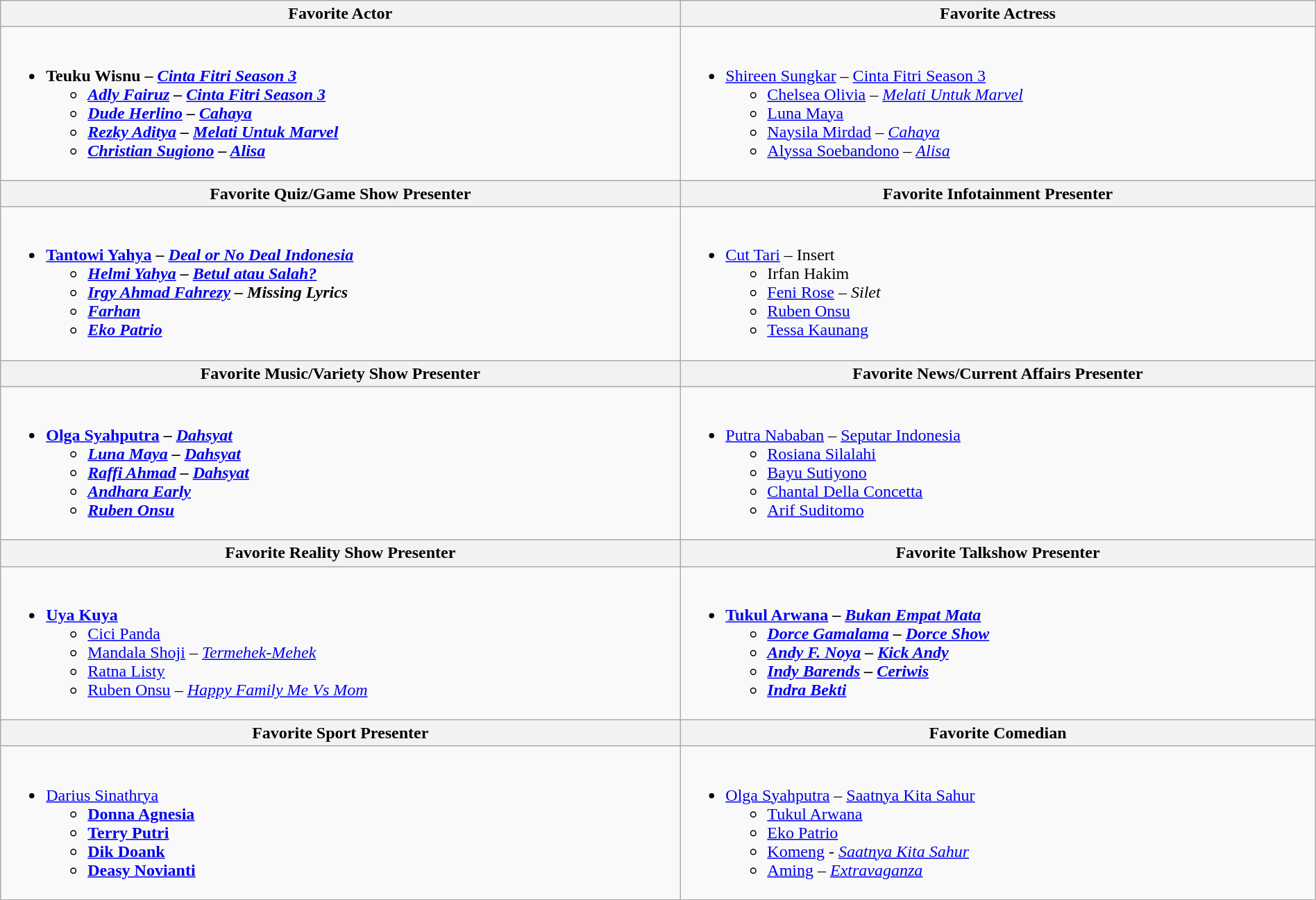<table class="wikitable" style="width:100%;">
<tr>
<th>Favorite Actor</th>
<th>Favorite Actress</th>
</tr>
<tr>
<td valign= "top"><br><ul><li><strong>Teuku Wisnu – <em><a href='#'>Cinta Fitri Season 3</a><strong><em><ul><li><a href='#'>Adly Fairuz</a> – </em><a href='#'>Cinta Fitri Season 3</a><em></li><li><a href='#'>Dude Herlino</a> – </em><a href='#'>Cahaya</a><em></li><li><a href='#'>Rezky Aditya</a> – </em><a href='#'>Melati Untuk Marvel</a><em></li><li><a href='#'>Christian Sugiono</a> – </em><a href='#'>Alisa</a><em></li></ul></li></ul></td>
<td valign= "top"><br><ul><li></strong><a href='#'>Shireen Sungkar</a> – </em><a href='#'>Cinta Fitri Season 3</a></em></strong><ul><li><a href='#'>Chelsea Olivia</a> – <em><a href='#'>Melati Untuk Marvel</a></em></li><li><a href='#'>Luna Maya</a></li><li><a href='#'>Naysila Mirdad</a> – <em><a href='#'>Cahaya</a></em></li><li><a href='#'>Alyssa Soebandono</a> – <em><a href='#'>Alisa</a></em></li></ul></li></ul></td>
</tr>
<tr>
<th>Favorite Quiz/Game Show Presenter</th>
<th>Favorite Infotainment Presenter</th>
</tr>
<tr>
<td valign= "top"><br><ul><li><strong><a href='#'>Tantowi Yahya</a> – <em><a href='#'>Deal or No Deal Indonesia</a><strong><em><ul><li><a href='#'>Helmi Yahya</a> – </em><a href='#'>Betul atau Salah?</a><em></li><li><a href='#'>Irgy Ahmad Fahrezy</a> – </em>Missing Lyrics<em></li><li><a href='#'>Farhan</a></li><li><a href='#'>Eko Patrio</a></li></ul></li></ul></td>
<td valign= "top"><br><ul><li></strong><a href='#'>Cut Tari</a> – </em>Insert</em></strong><ul><li>Irfan Hakim</li><li><a href='#'>Feni Rose</a> – <em>Silet</em></li><li><a href='#'>Ruben Onsu</a></li><li><a href='#'>Tessa Kaunang</a></li></ul></li></ul></td>
</tr>
<tr>
<th>Favorite Music/Variety Show Presenter</th>
<th>Favorite News/Current Affairs Presenter</th>
</tr>
<tr>
<td valign= "top"><br><ul><li><strong><a href='#'>Olga Syahputra</a> – <em><a href='#'>Dahsyat</a><strong><em><ul><li><a href='#'>Luna Maya</a> – </em><a href='#'>Dahsyat</a><em></li><li><a href='#'>Raffi Ahmad</a> – </em><a href='#'>Dahsyat</a><em></li><li><a href='#'>Andhara Early</a></li><li><a href='#'>Ruben Onsu</a></li></ul></li></ul></td>
<td valign= "top"><br><ul><li></strong><a href='#'>Putra Nababan</a> – </em><a href='#'>Seputar Indonesia</a></em></strong><ul><li><a href='#'>Rosiana Silalahi</a></li><li><a href='#'>Bayu Sutiyono</a></li><li><a href='#'>Chantal Della Concetta</a></li><li><a href='#'>Arif Suditomo</a></li></ul></li></ul></td>
</tr>
<tr>
<th>Favorite Reality Show Presenter</th>
<th>Favorite Talkshow Presenter</th>
</tr>
<tr>
<td valign= "top"><br><ul><li><strong><a href='#'>Uya Kuya</a></strong><ul><li><a href='#'>Cici Panda</a></li><li><a href='#'>Mandala Shoji</a> – <em><a href='#'>Termehek-Mehek</a></em></li><li><a href='#'>Ratna Listy</a></li><li><a href='#'>Ruben Onsu</a> – <em><a href='#'>Happy Family Me Vs Mom</a></em></li></ul></li></ul></td>
<td valign= "top"><br><ul><li><strong><a href='#'>Tukul Arwana</a> – <em><a href='#'>Bukan Empat Mata</a><strong><em><ul><li><a href='#'>Dorce Gamalama</a> – </em><a href='#'>Dorce Show</a><em></li><li><a href='#'>Andy F. Noya</a> – </em><a href='#'>Kick Andy</a><em></li><li><a href='#'>Indy Barends</a> – </em><a href='#'>Ceriwis</a><em></li><li><a href='#'>Indra Bekti</a></li></ul></li></ul></td>
</tr>
<tr>
<th>Favorite Sport Presenter</th>
<th>Favorite Comedian</th>
</tr>
<tr>
<td valign= "top"><br><ul><li></strong><a href='#'>Darius Sinathrya</a><strong><ul><li><a href='#'>Donna Agnesia</a></li><li><a href='#'>Terry Putri</a></li><li><a href='#'>Dik Doank</a></li><li><a href='#'>Deasy Novianti</a></li></ul></li></ul></td>
<td valign= "top"><br><ul><li></strong><a href='#'>Olga Syahputra</a> – </em><a href='#'>Saatnya Kita Sahur</a></em></strong><ul><li><a href='#'>Tukul Arwana</a></li><li><a href='#'>Eko Patrio</a></li><li><a href='#'>Komeng</a> - <em><a href='#'>Saatnya Kita Sahur</a></em></li><li><a href='#'>Aming</a> – <em><a href='#'>Extravaganza</a></em></li></ul></li></ul></td>
</tr>
<tr>
</tr>
</table>
